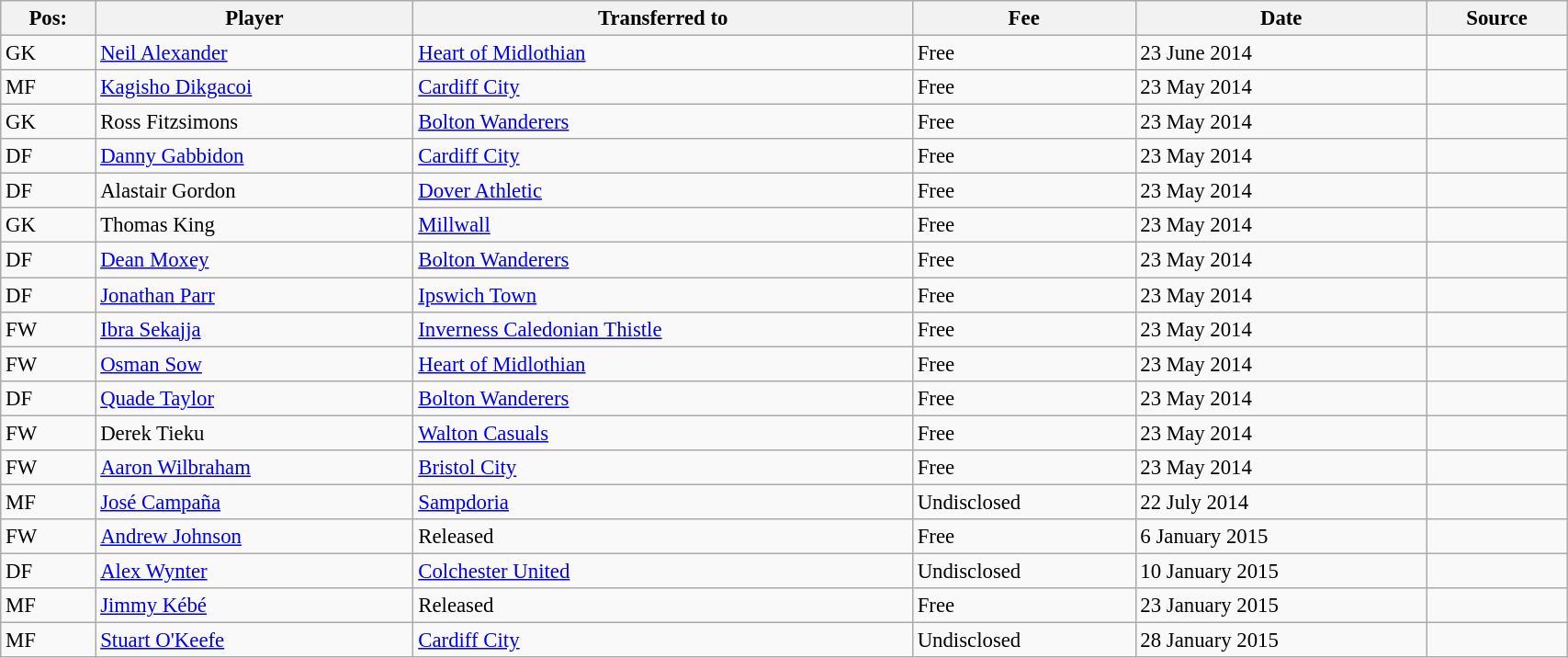<table class="wikitable sortable" style="width:90%; text-align:center; font-size:95%; text-align:left;">
<tr>
<th>Pos:</th>
<th>Player</th>
<th>Transferred to</th>
<th>Fee</th>
<th>Date</th>
<th>Source</th>
</tr>
<tr>
<td>GK</td>
<td> <a href='#'>Neil Alexander</a></td>
<td> <a href='#'>Heart of Midlothian</a></td>
<td>Free</td>
<td>23 June 2014</td>
<td></td>
</tr>
<tr>
<td>MF</td>
<td> <a href='#'>Kagisho Dikgacoi</a></td>
<td> <a href='#'>Cardiff City</a></td>
<td>Free</td>
<td>23 May 2014</td>
<td></td>
</tr>
<tr>
<td>GK</td>
<td> Ross Fitzsimons</td>
<td> <a href='#'>Bolton Wanderers</a></td>
<td>Free</td>
<td>23 May 2014</td>
<td></td>
</tr>
<tr>
<td>DF</td>
<td> <a href='#'>Danny Gabbidon</a></td>
<td> <a href='#'>Cardiff City</a></td>
<td>Free</td>
<td>23 May 2014</td>
<td></td>
</tr>
<tr>
<td>DF</td>
<td> Alastair Gordon</td>
<td> <a href='#'>Dover Athletic</a></td>
<td>Free</td>
<td>23 May 2014</td>
<td></td>
</tr>
<tr>
<td>GK</td>
<td> Thomas King</td>
<td> <a href='#'>Millwall</a></td>
<td>Free</td>
<td>23 May 2014</td>
<td></td>
</tr>
<tr>
<td>DF</td>
<td> <a href='#'>Dean Moxey</a></td>
<td> <a href='#'>Bolton Wanderers</a></td>
<td>Free</td>
<td>23 May 2014</td>
<td></td>
</tr>
<tr>
<td>DF</td>
<td> <a href='#'>Jonathan Parr</a></td>
<td> <a href='#'>Ipswich Town</a></td>
<td>Free</td>
<td>23 May 2014</td>
<td></td>
</tr>
<tr>
<td>FW</td>
<td> <a href='#'>Ibra Sekajja</a></td>
<td> <a href='#'>Inverness Caledonian Thistle</a></td>
<td>Free</td>
<td>23 May 2014</td>
<td></td>
</tr>
<tr>
<td>FW</td>
<td> <a href='#'>Osman Sow</a></td>
<td> <a href='#'>Heart of Midlothian</a></td>
<td>Free</td>
<td>23 May 2014</td>
<td></td>
</tr>
<tr>
<td>DF</td>
<td> <a href='#'>Quade Taylor</a></td>
<td> <a href='#'>Bolton Wanderers</a></td>
<td>Free</td>
<td>23 May 2014</td>
<td></td>
</tr>
<tr>
<td>FW</td>
<td> Derek Tieku</td>
<td> <a href='#'>Walton Casuals</a></td>
<td>Free</td>
<td>23 May 2014</td>
<td></td>
</tr>
<tr>
<td>FW</td>
<td> <a href='#'>Aaron Wilbraham</a></td>
<td> <a href='#'>Bristol City</a></td>
<td>Free</td>
<td>23 May 2014</td>
<td></td>
</tr>
<tr>
<td>MF</td>
<td> <a href='#'>José Campaña</a></td>
<td> <a href='#'>Sampdoria</a></td>
<td>Undisclosed</td>
<td>22 July 2014</td>
<td></td>
</tr>
<tr>
<td>FW</td>
<td> <a href='#'>Andrew Johnson</a></td>
<td> Released</td>
<td>Free</td>
<td>6 January 2015</td>
<td></td>
</tr>
<tr>
<td>DF</td>
<td> <a href='#'>Alex Wynter</a></td>
<td> <a href='#'>Colchester United</a></td>
<td>Undisclosed</td>
<td>10 January 2015</td>
<td></td>
</tr>
<tr>
<td>MF</td>
<td> <a href='#'>Jimmy Kébé</a></td>
<td> Released</td>
<td>Free</td>
<td>23 January 2015</td>
<td></td>
</tr>
<tr>
<td>MF</td>
<td> <a href='#'>Stuart O'Keefe</a></td>
<td> <a href='#'>Cardiff City</a></td>
<td>Undisclosed</td>
<td>28 January 2015</td>
<td></td>
</tr>
</table>
